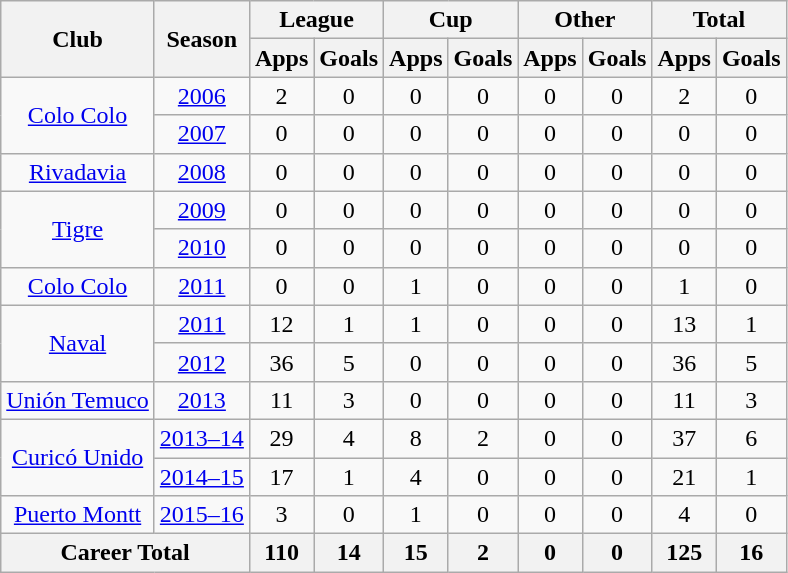<table class="wikitable" style="text-align: center;">
<tr>
<th rowspan="2">Club</th>
<th rowspan="2">Season</th>
<th colspan="2">League</th>
<th colspan="2">Cup</th>
<th colspan="2">Other</th>
<th colspan="2">Total</th>
</tr>
<tr>
<th>Apps</th>
<th>Goals</th>
<th>Apps</th>
<th>Goals</th>
<th>Apps</th>
<th>Goals</th>
<th>Apps</th>
<th>Goals</th>
</tr>
<tr>
<td rowspan="2"><a href='#'>Colo Colo</a></td>
<td><a href='#'>2006</a></td>
<td>2</td>
<td>0</td>
<td>0</td>
<td>0</td>
<td>0</td>
<td>0</td>
<td>2</td>
<td>0</td>
</tr>
<tr>
<td><a href='#'>2007</a></td>
<td>0</td>
<td>0</td>
<td>0</td>
<td>0</td>
<td>0</td>
<td>0</td>
<td>0</td>
<td>0</td>
</tr>
<tr>
<td><a href='#'>Rivadavia</a></td>
<td><a href='#'>2008</a></td>
<td>0</td>
<td>0</td>
<td>0</td>
<td>0</td>
<td>0</td>
<td>0</td>
<td>0</td>
<td>0</td>
</tr>
<tr>
<td rowspan="2"><a href='#'>Tigre</a></td>
<td><a href='#'>2009</a></td>
<td>0</td>
<td>0</td>
<td>0</td>
<td>0</td>
<td>0</td>
<td>0</td>
<td>0</td>
<td>0</td>
</tr>
<tr>
<td><a href='#'>2010</a></td>
<td>0</td>
<td>0</td>
<td>0</td>
<td>0</td>
<td>0</td>
<td>0</td>
<td>0</td>
<td>0</td>
</tr>
<tr>
<td><a href='#'>Colo Colo</a></td>
<td><a href='#'>2011</a></td>
<td>0</td>
<td>0</td>
<td>1</td>
<td>0</td>
<td>0</td>
<td>0</td>
<td>1</td>
<td>0</td>
</tr>
<tr>
<td rowspan="2"><a href='#'>Naval</a></td>
<td><a href='#'>2011</a></td>
<td>12</td>
<td>1</td>
<td>1</td>
<td>0</td>
<td>0</td>
<td>0</td>
<td>13</td>
<td>1</td>
</tr>
<tr>
<td><a href='#'>2012</a></td>
<td>36</td>
<td>5</td>
<td>0</td>
<td>0</td>
<td>0</td>
<td>0</td>
<td>36</td>
<td>5</td>
</tr>
<tr>
<td><a href='#'>Unión Temuco</a></td>
<td><a href='#'>2013</a></td>
<td>11</td>
<td>3</td>
<td>0</td>
<td>0</td>
<td>0</td>
<td>0</td>
<td>11</td>
<td>3</td>
</tr>
<tr>
<td rowspan="2"><a href='#'>Curicó Unido</a></td>
<td><a href='#'>2013–14</a></td>
<td>29</td>
<td>4</td>
<td>8</td>
<td>2</td>
<td>0</td>
<td>0</td>
<td>37</td>
<td>6</td>
</tr>
<tr>
<td><a href='#'>2014–15</a></td>
<td>17</td>
<td>1</td>
<td>4</td>
<td>0</td>
<td>0</td>
<td>0</td>
<td>21</td>
<td>1</td>
</tr>
<tr>
<td rowspan="1"><a href='#'>Puerto Montt</a></td>
<td><a href='#'>2015–16</a></td>
<td>3</td>
<td>0</td>
<td>1</td>
<td>0</td>
<td>0</td>
<td>0</td>
<td>4</td>
<td>0</td>
</tr>
<tr>
<th colspan="2">Career Total</th>
<th>110</th>
<th>14</th>
<th>15</th>
<th>2</th>
<th>0</th>
<th>0</th>
<th>125</th>
<th>16</th>
</tr>
</table>
